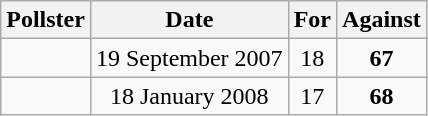<table class="wikitable" style=text-align:center>
<tr>
<th>Pollster</th>
<th>Date</th>
<th>For</th>
<th>Against</th>
</tr>
<tr>
<td></td>
<td>19 September 2007</td>
<td>18</td>
<td><strong>67</strong></td>
</tr>
<tr>
<td></td>
<td>18 January 2008</td>
<td>17</td>
<td><strong>68</strong></td>
</tr>
</table>
